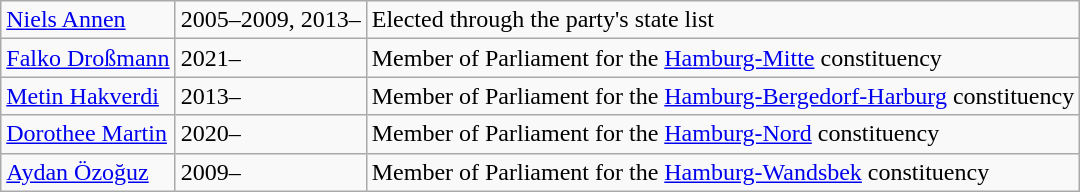<table class="wikitable">
<tr>
<td><a href='#'>Niels Annen</a></td>
<td>2005–2009, 2013–</td>
<td>Elected through the party's state list</td>
</tr>
<tr>
<td><a href='#'>Falko Droßmann</a></td>
<td>2021–</td>
<td>Member of Parliament for the <a href='#'>Hamburg-Mitte</a> constituency</td>
</tr>
<tr>
<td><a href='#'>Metin Hakverdi</a></td>
<td>2013–</td>
<td>Member of Parliament for the <a href='#'>Hamburg-Bergedorf-Harburg</a> constituency</td>
</tr>
<tr>
<td><a href='#'>Dorothee Martin</a></td>
<td>2020–</td>
<td>Member of Parliament for the <a href='#'>Hamburg-Nord</a> constituency</td>
</tr>
<tr>
<td><a href='#'>Aydan Özoğuz</a></td>
<td>2009–</td>
<td>Member of Parliament for the <a href='#'>Hamburg-Wandsbek</a> constituency</td>
</tr>
</table>
